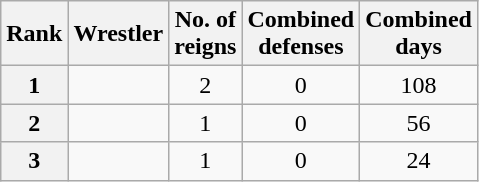<table class="wikitable sortable" style="text-align: center">
<tr>
<th>Rank</th>
<th>Wrestler</th>
<th>No. of<br>reigns</th>
<th>Combined<br>defenses</th>
<th>Combined<br>days</th>
</tr>
<tr>
<th>1</th>
<td></td>
<td>2</td>
<td>0</td>
<td>108</td>
</tr>
<tr>
<th>2</th>
<td></td>
<td>1</td>
<td>0</td>
<td>56</td>
</tr>
<tr>
<th>3</th>
<td></td>
<td>1</td>
<td>0</td>
<td>24</td>
</tr>
</table>
